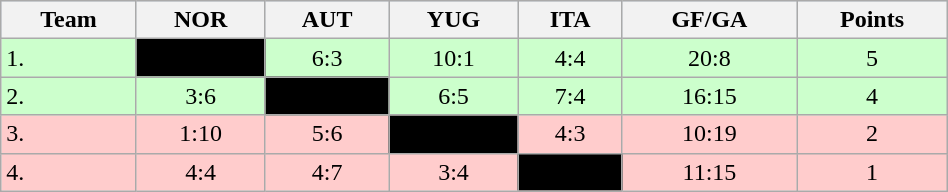<table class="wikitable" bgcolor="#EFEFFF" width="50%">
<tr bgcolor="#BCD2EE">
<th>Team</th>
<th>NOR</th>
<th>AUT</th>
<th>YUG</th>
<th>ITA</th>
<th>GF/GA</th>
<th>Points</th>
</tr>
<tr bgcolor="#ccffcc" align="center">
<td align="left">1. </td>
<td style="background:#000000;"></td>
<td>6:3</td>
<td>10:1</td>
<td>4:4</td>
<td>20:8</td>
<td>5</td>
</tr>
<tr bgcolor="#ccffcc" align="center">
<td align="left">2. </td>
<td>3:6</td>
<td style="background:#000000;"></td>
<td>6:5</td>
<td>7:4</td>
<td>16:15</td>
<td>4</td>
</tr>
<tr bgcolor="#ffcccc" align="center">
<td align="left">3. </td>
<td>1:10</td>
<td>5:6</td>
<td style="background:#000000;"></td>
<td>4:3</td>
<td>10:19</td>
<td>2</td>
</tr>
<tr bgcolor="#ffcccc" align="center">
<td align="left">4. </td>
<td>4:4</td>
<td>4:7</td>
<td>3:4</td>
<td style="background:#000000;"></td>
<td>11:15</td>
<td>1</td>
</tr>
</table>
